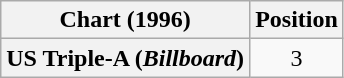<table class="wikitable plainrowheaders" style="text-align:center">
<tr>
<th>Chart (1996)</th>
<th>Position</th>
</tr>
<tr>
<th scope="row">US Triple-A (<em>Billboard</em>)</th>
<td>3</td>
</tr>
</table>
